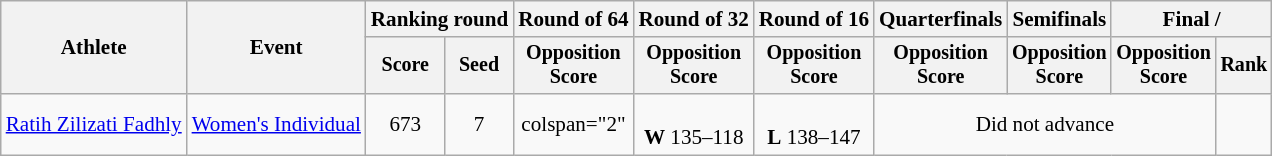<table class=wikitable style=font-size:88%;text-align:center>
<tr>
<th rowspan=2>Athlete</th>
<th rowspan=2>Event</th>
<th colspan=2>Ranking round</th>
<th>Round of 64</th>
<th>Round of 32</th>
<th>Round of 16</th>
<th>Quarterfinals</th>
<th>Semifinals</th>
<th colspan=2>Final / </th>
</tr>
<tr style=font-size:95%>
<th>Score</th>
<th>Seed</th>
<th>Opposition<br>Score</th>
<th>Opposition<br>Score</th>
<th>Opposition<br>Score</th>
<th>Opposition<br>Score</th>
<th>Opposition<br>Score</th>
<th>Opposition<br>Score</th>
<th>Rank</th>
</tr>
<tr>
<td align=left><a href='#'>Ratih Zilizati Fadhly</a></td>
<td align=left rowspan=1><a href='#'>Women's Individual</a></td>
<td>673</td>
<td>7</td>
<td>colspan="2"</td>
<td><br><strong>W</strong> 135–118</td>
<td><br><strong>L</strong> 138–147</td>
<td colspan="3">Did not advance</td>
</tr>
</table>
